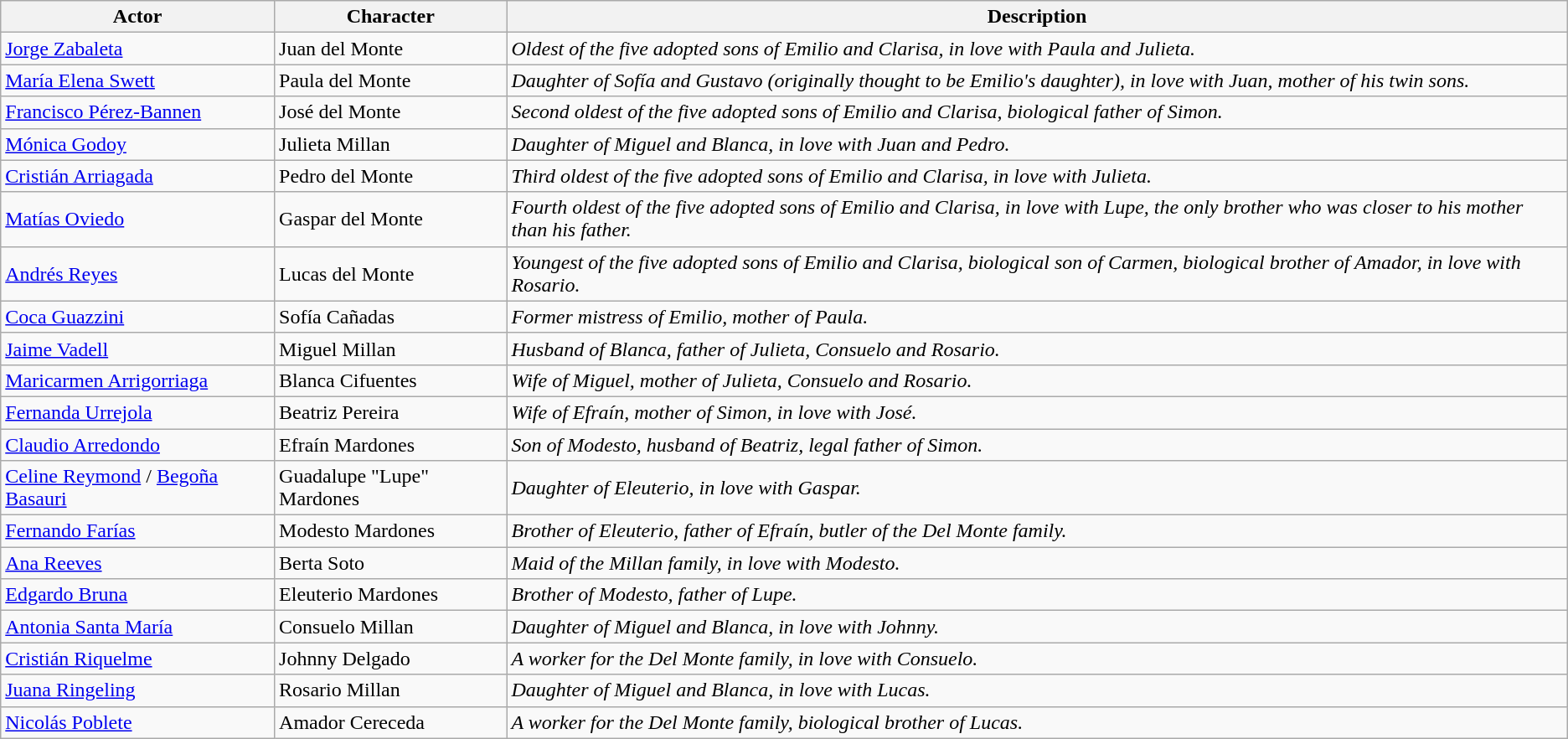<table class="wikitable">
<tr ">
<th>Actor</th>
<th>Character</th>
<th>Description</th>
</tr>
<tr>
<td><a href='#'>Jorge Zabaleta</a></td>
<td>Juan del Monte</td>
<td><em>Oldest of the five adopted sons of Emilio and Clarisa, in love with Paula and Julieta.</em></td>
</tr>
<tr>
<td><a href='#'>María Elena Swett</a></td>
<td>Paula del Monte</td>
<td><em>Daughter of Sofía and Gustavo (originally thought to be Emilio's daughter), in love with Juan, mother of his twin sons.</em></td>
</tr>
<tr>
<td><a href='#'>Francisco Pérez-Bannen</a></td>
<td>José del Monte</td>
<td><em>Second oldest of the five adopted sons of Emilio and Clarisa, biological father of Simon.</em></td>
</tr>
<tr>
<td><a href='#'>Mónica Godoy</a></td>
<td>Julieta Millan</td>
<td><em>Daughter of Miguel and Blanca, in love with Juan and Pedro.</em></td>
</tr>
<tr>
<td><a href='#'>Cristián Arriagada</a></td>
<td>Pedro del Monte</td>
<td><em>Third oldest of the five adopted sons of Emilio and Clarisa, in love with Julieta.</em></td>
</tr>
<tr>
<td><a href='#'>Matías Oviedo</a></td>
<td>Gaspar del Monte</td>
<td><em>Fourth oldest of the five adopted sons of Emilio and Clarisa, in love with Lupe, the only brother who was closer to his mother than his father.</em></td>
</tr>
<tr>
<td><a href='#'>Andrés Reyes</a></td>
<td>Lucas del Monte</td>
<td><em>Youngest of the five adopted sons of Emilio and Clarisa, biological son of Carmen, biological brother of Amador, in love with Rosario.</em></td>
</tr>
<tr>
<td><a href='#'>Coca Guazzini</a></td>
<td>Sofía Cañadas</td>
<td><em>Former mistress of Emilio, mother of Paula.</em></td>
</tr>
<tr>
<td><a href='#'>Jaime Vadell</a></td>
<td>Miguel Millan</td>
<td><em>Husband of Blanca, father of Julieta, Consuelo and Rosario.</em></td>
</tr>
<tr>
<td><a href='#'>Maricarmen Arrigorriaga</a></td>
<td>Blanca Cifuentes</td>
<td><em>Wife of Miguel, mother of Julieta, Consuelo and Rosario.</em></td>
</tr>
<tr>
<td><a href='#'>Fernanda Urrejola</a></td>
<td>Beatriz Pereira</td>
<td><em>Wife of Efraín, mother of Simon, in love with José.</em></td>
</tr>
<tr>
<td><a href='#'>Claudio Arredondo</a></td>
<td>Efraín Mardones</td>
<td><em>Son of Modesto, husband of Beatriz, legal father of Simon.</em></td>
</tr>
<tr>
<td><a href='#'>Celine Reymond</a> / <a href='#'>Begoña Basauri</a></td>
<td>Guadalupe "Lupe" Mardones</td>
<td><em>Daughter of Eleuterio, in love with Gaspar.</em></td>
</tr>
<tr>
<td><a href='#'>Fernando Farías</a></td>
<td>Modesto Mardones</td>
<td><em>Brother of Eleuterio, father of Efraín, butler of the Del Monte family.</em></td>
</tr>
<tr>
<td><a href='#'>Ana Reeves</a></td>
<td>Berta Soto</td>
<td><em>Maid of the Millan family, in love with Modesto.</em></td>
</tr>
<tr>
<td><a href='#'>Edgardo Bruna</a></td>
<td>Eleuterio Mardones</td>
<td><em>Brother of Modesto, father of Lupe.</em></td>
</tr>
<tr>
<td><a href='#'>Antonia Santa María</a></td>
<td>Consuelo Millan</td>
<td><em>Daughter of Miguel and Blanca, in love with Johnny.</em></td>
</tr>
<tr>
<td><a href='#'>Cristián Riquelme</a></td>
<td>Johnny Delgado</td>
<td><em>A worker for the Del Monte family, in love with Consuelo.</em></td>
</tr>
<tr>
<td><a href='#'>Juana Ringeling</a></td>
<td>Rosario Millan</td>
<td><em>Daughter of Miguel and Blanca, in love with Lucas.</em></td>
</tr>
<tr>
<td><a href='#'>Nicolás Poblete</a></td>
<td>Amador Cereceda</td>
<td><em>A worker for the Del Monte family, biological brother of Lucas.</em></td>
</tr>
</table>
